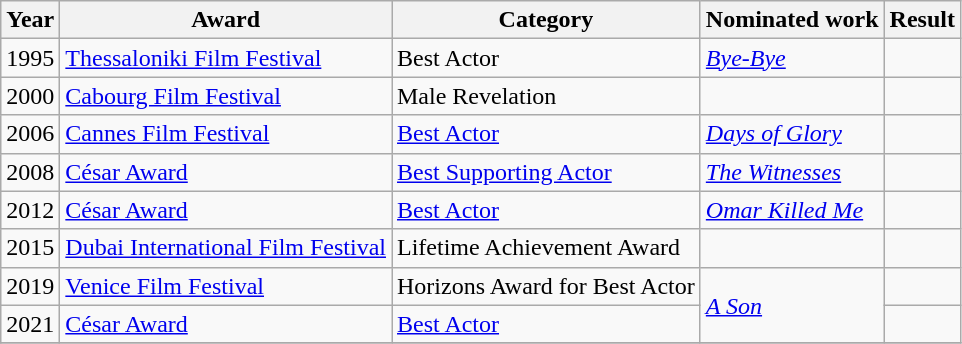<table class="wikitable sortable">
<tr>
<th>Year</th>
<th>Award</th>
<th>Category</th>
<th>Nominated work</th>
<th>Result</th>
</tr>
<tr>
<td>1995</td>
<td><a href='#'>Thessaloniki Film Festival</a></td>
<td>Best Actor</td>
<td><em><a href='#'>Bye-Bye</a></em></td>
<td></td>
</tr>
<tr>
<td>2000</td>
<td><a href='#'>Cabourg Film Festival</a></td>
<td>Male Revelation</td>
<td></td>
<td></td>
</tr>
<tr>
<td>2006</td>
<td><a href='#'>Cannes Film Festival</a></td>
<td><a href='#'>Best Actor</a></td>
<td><em><a href='#'>Days of Glory</a></em></td>
<td></td>
</tr>
<tr>
<td>2008</td>
<td><a href='#'>César Award</a></td>
<td><a href='#'>Best Supporting Actor</a></td>
<td><em><a href='#'>The Witnesses</a></em></td>
<td></td>
</tr>
<tr>
<td>2012</td>
<td><a href='#'>César Award</a></td>
<td><a href='#'>Best Actor</a></td>
<td><em><a href='#'>Omar Killed Me</a></em></td>
<td></td>
</tr>
<tr>
<td>2015</td>
<td><a href='#'>Dubai International Film Festival</a></td>
<td>Lifetime Achievement Award</td>
<td></td>
<td></td>
</tr>
<tr>
<td>2019</td>
<td><a href='#'>Venice Film Festival</a></td>
<td>Horizons Award for Best Actor</td>
<td rowspan="2"><em><a href='#'>A Son</a></em></td>
<td></td>
</tr>
<tr>
<td>2021</td>
<td><a href='#'>César Award</a></td>
<td><a href='#'>Best Actor</a></td>
<td></td>
</tr>
<tr>
</tr>
</table>
